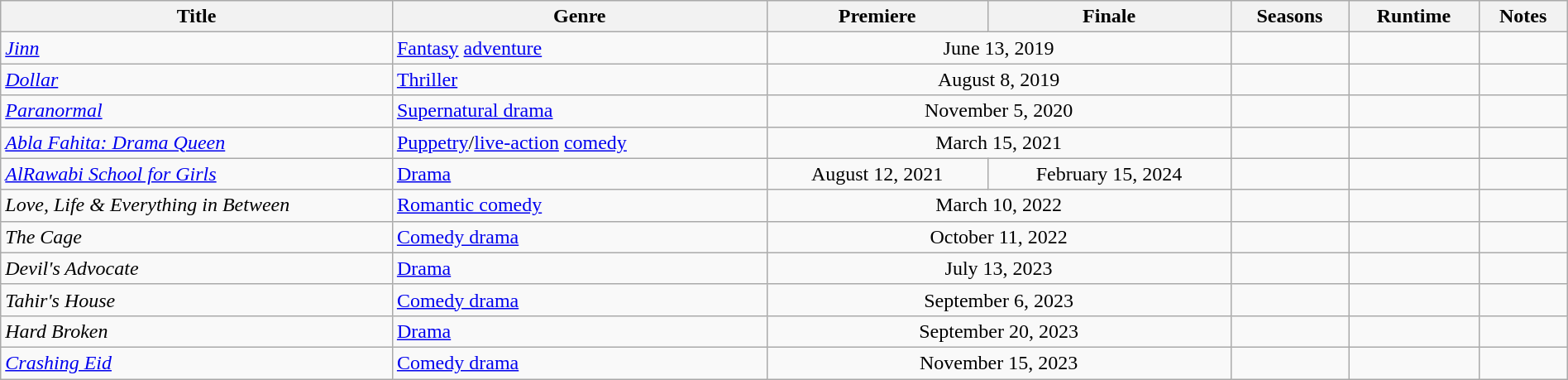<table class="wikitable sortable" style="width:100%">
<tr>
<th scope="col" style="width:25%;">Title</th>
<th>Genre</th>
<th>Premiere</th>
<th>Finale</th>
<th>Seasons</th>
<th>Runtime</th>
<th>Notes</th>
</tr>
<tr>
<td><em><a href='#'>Jinn</a></em></td>
<td><a href='#'>Fantasy</a> <a href='#'>adventure</a></td>
<td colspan="2" style="text-align:center">June 13, 2019</td>
<td></td>
<td></td>
<td></td>
</tr>
<tr>
<td><em><a href='#'>Dollar</a></em></td>
<td><a href='#'>Thriller</a></td>
<td colspan="2" style="text-align:center">August 8, 2019</td>
<td></td>
<td></td>
<td></td>
</tr>
<tr>
<td><em><a href='#'>Paranormal</a></em></td>
<td><a href='#'>Supernatural drama</a></td>
<td colspan="2" style="text-align:center">November 5, 2020</td>
<td></td>
<td></td>
<td></td>
</tr>
<tr>
<td><em><a href='#'>Abla Fahita: Drama Queen</a></em></td>
<td><a href='#'>Puppetry</a>/<a href='#'>live-action</a> <a href='#'>comedy</a></td>
<td colspan="2" style="text-align:center">March 15, 2021</td>
<td></td>
<td></td>
<td></td>
</tr>
<tr>
<td><em><a href='#'>AlRawabi School for Girls</a></em></td>
<td><a href='#'>Drama</a></td>
<td style="text-align:center">August 12, 2021</td>
<td style="text-align:center">February 15, 2024</td>
<td></td>
<td></td>
<td></td>
</tr>
<tr>
<td><em>Love, Life & Everything in Between</em></td>
<td><a href='#'>Romantic comedy</a></td>
<td colspan="2" style="text-align:center">March 10, 2022</td>
<td></td>
<td></td>
<td></td>
</tr>
<tr>
<td><em>The Cage</em></td>
<td><a href='#'>Comedy drama</a></td>
<td colspan="2" style="text-align:center">October 11, 2022</td>
<td></td>
<td></td>
<td></td>
</tr>
<tr>
<td><em>Devil's Advocate</em></td>
<td><a href='#'>Drama</a></td>
<td colspan="2" style="text-align:center">July 13, 2023</td>
<td></td>
<td></td>
<td></td>
</tr>
<tr>
<td><em>Tahir's House</em></td>
<td><a href='#'>Comedy drama</a></td>
<td colspan="2" style="text-align:center">September 6, 2023</td>
<td></td>
<td></td>
<td></td>
</tr>
<tr>
<td><em>Hard Broken</em></td>
<td><a href='#'>Drama</a></td>
<td colspan="2" style="text-align:center">September 20, 2023</td>
<td></td>
<td></td>
<td></td>
</tr>
<tr>
<td><em><a href='#'>Crashing Eid</a></em></td>
<td><a href='#'>Comedy drama</a></td>
<td colspan="2" style="text-align:center">November 15, 2023</td>
<td></td>
<td></td>
<td></td>
</tr>
</table>
